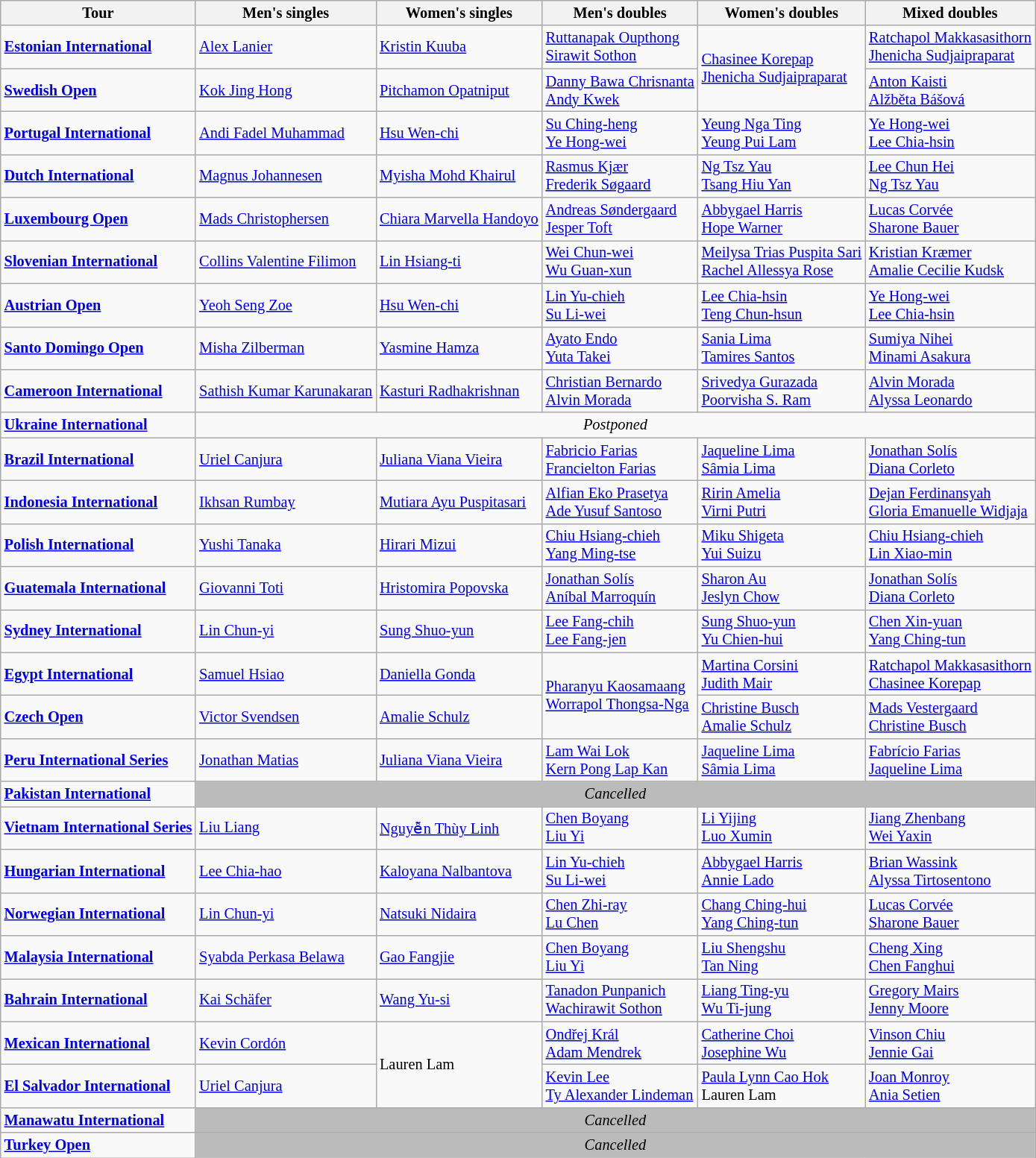<table class="wikitable" style="font-size:85%">
<tr>
<th>Tour</th>
<th>Men's singles</th>
<th>Women's singles</th>
<th>Men's doubles</th>
<th>Women's doubles</th>
<th>Mixed doubles</th>
</tr>
<tr>
<td><strong><a href='#'>Estonian International</a></strong></td>
<td> <a href='#'>Alex Lanier</a></td>
<td> <a href='#'>Kristin Kuuba</a></td>
<td> <a href='#'>Ruttanapak Oupthong</a> <br> <a href='#'>Sirawit Sothon</a></td>
<td rowspan=2> <a href='#'>Chasinee Korepap</a><br> <a href='#'>Jhenicha Sudjaipraparat</a></td>
<td> <a href='#'>Ratchapol Makkasasithorn</a><br> <a href='#'>Jhenicha Sudjaipraparat</a></td>
</tr>
<tr>
<td><strong><a href='#'>Swedish Open</a></strong></td>
<td> <a href='#'>Kok Jing Hong</a></td>
<td> <a href='#'>Pitchamon Opatniput</a></td>
<td> <a href='#'>Danny Bawa Chrisnanta</a><br> <a href='#'>Andy Kwek</a></td>
<td> <a href='#'>Anton Kaisti</a><br> <a href='#'>Alžběta Bášová</a></td>
</tr>
<tr>
<td><strong><a href='#'>Portugal International</a></strong></td>
<td> <a href='#'>Andi Fadel Muhammad</a></td>
<td> <a href='#'>Hsu Wen-chi</a></td>
<td> <a href='#'>Su Ching-heng</a><br> <a href='#'>Ye Hong-wei</a></td>
<td> <a href='#'>Yeung Nga Ting</a> <br> <a href='#'>Yeung Pui Lam</a></td>
<td> <a href='#'>Ye Hong-wei</a> <br> <a href='#'>Lee Chia-hsin</a></td>
</tr>
<tr>
<td><strong><a href='#'>Dutch International</a></strong></td>
<td> <a href='#'>Magnus Johannesen</a></td>
<td> <a href='#'>Myisha Mohd Khairul</a></td>
<td> <a href='#'>Rasmus Kjær</a><br> <a href='#'>Frederik Søgaard</a></td>
<td> <a href='#'>Ng Tsz Yau</a><br> <a href='#'>Tsang Hiu Yan</a></td>
<td> <a href='#'>Lee Chun Hei</a><br> <a href='#'>Ng Tsz Yau</a></td>
</tr>
<tr>
<td><strong><a href='#'>Luxembourg Open</a></strong></td>
<td> <a href='#'>Mads Christophersen</a></td>
<td> <a href='#'>Chiara Marvella Handoyo</a></td>
<td> <a href='#'>Andreas Søndergaard</a><br> <a href='#'>Jesper Toft</a></td>
<td> <a href='#'>Abbygael Harris</a><br> <a href='#'>Hope Warner</a></td>
<td> <a href='#'>Lucas Corvée</a><br> <a href='#'>Sharone Bauer</a></td>
</tr>
<tr>
<td><strong><a href='#'>Slovenian International</a></strong></td>
<td> <a href='#'>Collins Valentine Filimon</a></td>
<td> <a href='#'>Lin Hsiang-ti</a></td>
<td> <a href='#'>Wei Chun-wei</a><br> <a href='#'>Wu Guan-xun</a></td>
<td> <a href='#'>Meilysa Trias Puspita Sari</a><br> <a href='#'>Rachel Allessya Rose</a></td>
<td> <a href='#'>Kristian Kræmer</a><br> <a href='#'>Amalie Cecilie Kudsk</a></td>
</tr>
<tr>
<td><strong><a href='#'>Austrian Open</a></strong></td>
<td> <a href='#'>Yeoh Seng Zoe</a></td>
<td> <a href='#'>Hsu Wen-chi</a></td>
<td> <a href='#'>Lin Yu-chieh</a><br> <a href='#'>Su Li-wei</a></td>
<td> <a href='#'>Lee Chia-hsin</a><br> <a href='#'>Teng Chun-hsun</a></td>
<td> <a href='#'>Ye Hong-wei</a><br> <a href='#'>Lee Chia-hsin</a></td>
</tr>
<tr>
<td><strong><a href='#'>Santo Domingo Open</a></strong></td>
<td> <a href='#'>Misha Zilberman</a></td>
<td> <a href='#'>Yasmine Hamza</a></td>
<td> <a href='#'>Ayato Endo</a><br> <a href='#'>Yuta Takei</a></td>
<td> <a href='#'>Sania Lima</a><br> <a href='#'>Tamires Santos</a></td>
<td> <a href='#'>Sumiya Nihei</a><br> <a href='#'>Minami Asakura</a></td>
</tr>
<tr>
<td><strong><a href='#'>Cameroon International</a></strong></td>
<td> <a href='#'>Sathish Kumar Karunakaran</a></td>
<td> <a href='#'>Kasturi Radhakrishnan</a></td>
<td> <a href='#'>Christian Bernardo</a><br> <a href='#'>Alvin Morada</a></td>
<td> <a href='#'>Srivedya Gurazada</a><br> <a href='#'>Poorvisha S. Ram</a></td>
<td> <a href='#'>Alvin Morada</a><br> <a href='#'>Alyssa Leonardo</a></td>
</tr>
<tr>
<td><strong><a href='#'>Ukraine International</a></strong></td>
<td align="center" colspan="5"><em>Postponed</em></td>
</tr>
<tr>
<td><strong><a href='#'>Brazil International</a></strong></td>
<td> <a href='#'>Uriel Canjura</a></td>
<td> <a href='#'>Juliana Viana Vieira</a></td>
<td> <a href='#'>Fabricio Farias</a><br> <a href='#'>Francielton Farias</a></td>
<td> <a href='#'>Jaqueline Lima</a><br> <a href='#'>Sâmia Lima</a></td>
<td> <a href='#'>Jonathan Solís</a><br> <a href='#'>Diana Corleto</a></td>
</tr>
<tr>
<td><strong><a href='#'>Indonesia International</a></strong></td>
<td> <a href='#'>Ikhsan Rumbay</a></td>
<td> <a href='#'>Mutiara Ayu Puspitasari</a></td>
<td> <a href='#'>Alfian Eko Prasetya</a><br> <a href='#'>Ade Yusuf Santoso</a></td>
<td> <a href='#'>Ririn Amelia</a><br> <a href='#'>Virni Putri</a></td>
<td> <a href='#'>Dejan Ferdinansyah</a><br> <a href='#'>Gloria Emanuelle Widjaja</a></td>
</tr>
<tr>
<td><strong><a href='#'>Polish International</a></strong></td>
<td> <a href='#'>Yushi Tanaka</a></td>
<td> <a href='#'>Hirari Mizui</a></td>
<td> <a href='#'>Chiu Hsiang-chieh</a><br> <a href='#'>Yang Ming-tse</a></td>
<td> <a href='#'>Miku Shigeta</a><br> <a href='#'>Yui Suizu</a></td>
<td> <a href='#'>Chiu Hsiang-chieh</a><br> <a href='#'>Lin Xiao-min</a></td>
</tr>
<tr>
<td><strong><a href='#'>Guatemala International</a></strong></td>
<td> <a href='#'>Giovanni Toti</a></td>
<td> <a href='#'>Hristomira Popovska</a></td>
<td> <a href='#'>Jonathan Solís</a><br> <a href='#'>Aníbal Marroquín</a></td>
<td> <a href='#'>Sharon Au</a><br> <a href='#'>Jeslyn Chow</a></td>
<td> <a href='#'>Jonathan Solís</a><br> <a href='#'>Diana Corleto</a></td>
</tr>
<tr>
<td><strong><a href='#'>Sydney International</a></strong></td>
<td> <a href='#'>Lin Chun-yi</a></td>
<td> <a href='#'>Sung Shuo-yun</a></td>
<td> <a href='#'>Lee Fang-chih</a><br> <a href='#'>Lee Fang-jen</a></td>
<td> <a href='#'>Sung Shuo-yun</a><br> <a href='#'>Yu Chien-hui</a></td>
<td> <a href='#'>Chen Xin-yuan</a><br> <a href='#'>Yang Ching-tun</a></td>
</tr>
<tr>
<td><strong><a href='#'>Egypt International</a></strong></td>
<td> <a href='#'>Samuel Hsiao</a></td>
<td> <a href='#'>Daniella Gonda</a></td>
<td rowspan=2> <a href='#'>Pharanyu Kaosamaang</a><br> <a href='#'>Worrapol Thongsa-Nga</a></td>
<td> <a href='#'>Martina Corsini</a><br> <a href='#'>Judith Mair</a></td>
<td> <a href='#'>Ratchapol Makkasasithorn</a><br> <a href='#'>Chasinee Korepap</a></td>
</tr>
<tr>
<td><strong><a href='#'>Czech Open</a></strong></td>
<td> <a href='#'>Victor Svendsen</a></td>
<td> <a href='#'>Amalie Schulz</a></td>
<td> <a href='#'>Christine Busch</a><br> <a href='#'>Amalie Schulz</a></td>
<td> <a href='#'>Mads Vestergaard</a><br> <a href='#'>Christine Busch</a></td>
</tr>
<tr>
<td><strong><a href='#'>Peru International Series</a></strong></td>
<td> <a href='#'>Jonathan Matias</a></td>
<td> <a href='#'>Juliana Viana Vieira</a></td>
<td> <a href='#'>Lam Wai Lok</a><br> <a href='#'>Kern Pong Lap Kan</a></td>
<td> <a href='#'>Jaqueline Lima</a><br> <a href='#'>Sâmia Lima</a></td>
<td> <a href='#'>Fabrício Farias</a><br> <a href='#'>Jaqueline Lima</a></td>
</tr>
<tr>
<td><strong><a href='#'>Pakistan International</a></strong></td>
<td align="center" bgcolor="#BBBBBB" colspan="5"><em>Cancelled</em></td>
</tr>
<tr>
<td><strong><a href='#'>Vietnam International Series</a></strong></td>
<td> <a href='#'>Liu Liang</a></td>
<td> <a href='#'>Nguyễn Thùy Linh</a></td>
<td> <a href='#'>Chen Boyang</a><br> <a href='#'>Liu Yi</a></td>
<td> <a href='#'>Li Yijing</a><br> <a href='#'>Luo Xumin</a></td>
<td> <a href='#'>Jiang Zhenbang</a><br> <a href='#'>Wei Yaxin</a></td>
</tr>
<tr>
<td><strong><a href='#'>Hungarian International</a></strong></td>
<td> <a href='#'>Lee Chia-hao</a></td>
<td> <a href='#'>Kaloyana Nalbantova</a></td>
<td> <a href='#'>Lin Yu-chieh</a><br> <a href='#'>Su Li-wei</a></td>
<td> <a href='#'>Abbygael Harris</a><br> <a href='#'>Annie Lado</a></td>
<td> <a href='#'>Brian Wassink</a><br> <a href='#'>Alyssa Tirtosentono</a></td>
</tr>
<tr>
<td><strong><a href='#'>Norwegian International</a></strong></td>
<td> <a href='#'>Lin Chun-yi</a></td>
<td> <a href='#'>Natsuki Nidaira</a></td>
<td> <a href='#'>Chen Zhi-ray</a><br> <a href='#'>Lu Chen</a></td>
<td> <a href='#'>Chang Ching-hui</a><br> <a href='#'>Yang Ching-tun</a></td>
<td> <a href='#'>Lucas Corvée</a><br> <a href='#'>Sharone Bauer</a></td>
</tr>
<tr>
<td><strong><a href='#'>Malaysia International</a></strong></td>
<td> <a href='#'>Syabda Perkasa Belawa</a></td>
<td> <a href='#'>Gao Fangjie</a></td>
<td> <a href='#'>Chen Boyang</a><br> <a href='#'>Liu Yi</a></td>
<td> <a href='#'>Liu Shengshu</a><br> <a href='#'>Tan Ning</a></td>
<td> <a href='#'>Cheng Xing</a><br> <a href='#'>Chen Fanghui</a></td>
</tr>
<tr>
<td><strong><a href='#'>Bahrain International</a></strong></td>
<td> <a href='#'>Kai Schäfer</a></td>
<td> <a href='#'>Wang Yu-si</a></td>
<td> <a href='#'>Tanadon Punpanich</a><br> <a href='#'>Wachirawit Sothon</a></td>
<td> <a href='#'>Liang Ting-yu</a><br> <a href='#'>Wu Ti-jung</a></td>
<td> <a href='#'>Gregory Mairs</a><br> <a href='#'>Jenny Moore</a></td>
</tr>
<tr>
<td><strong><a href='#'>Mexican International</a></strong></td>
<td> <a href='#'>Kevin Cordón</a></td>
<td rowspan=2> Lauren Lam</td>
<td> <a href='#'>Ondřej Král</a><br> <a href='#'>Adam Mendrek</a></td>
<td> <a href='#'>Catherine Choi</a><br> <a href='#'>Josephine Wu</a></td>
<td> <a href='#'>Vinson Chiu</a><br> <a href='#'>Jennie Gai</a></td>
</tr>
<tr>
<td><strong><a href='#'>El Salvador International</a></strong></td>
<td> <a href='#'>Uriel Canjura</a></td>
<td> <a href='#'>Kevin Lee</a><br> <a href='#'>Ty Alexander Lindeman</a></td>
<td> <a href='#'>Paula Lynn Cao Hok</a><br> Lauren Lam</td>
<td> <a href='#'>Joan Monroy</a><br> <a href='#'>Ania Setien</a></td>
</tr>
<tr>
<td><strong><a href='#'>Manawatu International</a></strong></td>
<td align="center" bgcolor="#BBBBBB" colspan="5"><em>Cancelled</em></td>
</tr>
<tr>
<td><strong><a href='#'>Turkey Open</a></strong></td>
<td align="center" bgcolor="#BBBBBB" colspan="5"><em>Cancelled</em></td>
</tr>
</table>
